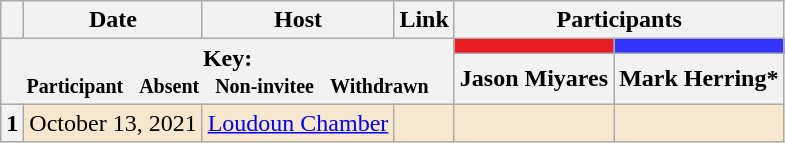<table class="wikitable" style="text-align:center;">
<tr>
<th scope="col"></th>
<th scope="col">Date</th>
<th scope="col">Host</th>
<th scope="col">Link</th>
<th scope="col" colspan="7">Participants</th>
</tr>
<tr>
<th colspan="4" rowspan="2">Key:<br> <small>Participant  </small> <small>Absent  </small> <small>Non-invitee  </small> <small>Withdrawn</small></th>
<th scope="col" style="background:#E81B23;"></th>
<th scope="col" style="background:#33f;"></th>
</tr>
<tr>
<th scope="col">Jason Miyares</th>
<th scope="col">Mark Herring*</th>
</tr>
<tr style="background:#f7e7ce;">
<th scope="row">1</th>
<td style="white-space:nowrap;">October 13, 2021</td>
<td style="white-space:nowrap;"><a href='#'>Loudoun Chamber</a></td>
<td style="white-space:nowrap;"></td>
<td></td>
<td></td>
</tr>
</table>
